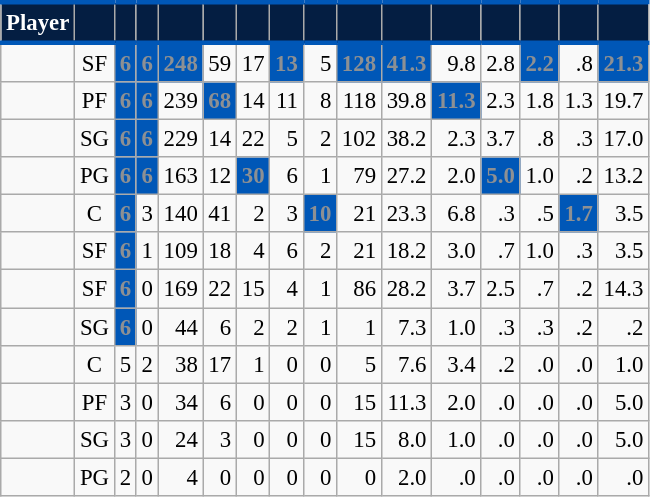<table class="wikitable sortable" style="font-size: 95%; text-align:right;">
<tr>
<th style="background:#041E42; color:#FFFFFF; border-top:#0057B7 3px solid; border-bottom:#0057B7 3px solid;">Player</th>
<th style="background:#041E42; color:#FFFFFF; border-top:#0057B7 3px solid; border-bottom:#0057B7 3px solid;"></th>
<th style="background:#041E42; color:#FFFFFF; border-top:#0057B7 3px solid; border-bottom:#0057B7 3px solid;"></th>
<th style="background:#041E42; color:#FFFFFF; border-top:#0057B7 3px solid; border-bottom:#0057B7 3px solid;"></th>
<th style="background:#041E42; color:#FFFFFF; border-top:#0057B7 3px solid; border-bottom:#0057B7 3px solid;"></th>
<th style="background:#041E42; color:#FFFFFF; border-top:#0057B7 3px solid; border-bottom:#0057B7 3px solid;"></th>
<th style="background:#041E42; color:#FFFFFF; border-top:#0057B7 3px solid; border-bottom:#0057B7 3px solid;"></th>
<th style="background:#041E42; color:#FFFFFF; border-top:#0057B7 3px solid; border-bottom:#0057B7 3px solid;"></th>
<th style="background:#041E42; color:#FFFFFF; border-top:#0057B7 3px solid; border-bottom:#0057B7 3px solid;"></th>
<th style="background:#041E42; color:#FFFFFF; border-top:#0057B7 3px solid; border-bottom:#0057B7 3px solid;"></th>
<th style="background:#041E42; color:#FFFFFF; border-top:#0057B7 3px solid; border-bottom:#0057B7 3px solid;"></th>
<th style="background:#041E42; color:#FFFFFF; border-top:#0057B7 3px solid; border-bottom:#0057B7 3px solid;"></th>
<th style="background:#041E42; color:#FFFFFF; border-top:#0057B7 3px solid; border-bottom:#0057B7 3px solid;"></th>
<th style="background:#041E42; color:#FFFFFF; border-top:#0057B7 3px solid; border-bottom:#0057B7 3px solid;"></th>
<th style="background:#041E42; color:#FFFFFF; border-top:#0057B7 3px solid; border-bottom:#0057B7 3px solid;"></th>
<th style="background:#041E42; color:#FFFFFF; border-top:#0057B7 3px solid; border-bottom:#0057B7 3px solid;"></th>
</tr>
<tr>
<td style="text-align:left;"></td>
<td style="text-align:center;">SF</td>
<td style="background:#0057B7; color:#8D9093;"><strong>6</strong></td>
<td style="background:#0057B7; color:#8D9093;"><strong>6</strong></td>
<td style="background:#0057B7; color:#8D9093;"><strong>248</strong></td>
<td>59</td>
<td>17</td>
<td style="background:#0057B7; color:#8D9093;"><strong>13</strong></td>
<td>5</td>
<td style="background:#0057B7; color:#8D9093;"><strong>128</strong></td>
<td style="background:#0057B7; color:#8D9093;"><strong>41.3</strong></td>
<td>9.8</td>
<td>2.8</td>
<td style="background:#0057B7; color:#8D9093;"><strong>2.2</strong></td>
<td>.8</td>
<td style="background:#0057B7; color:#8D9093;"><strong>21.3</strong></td>
</tr>
<tr>
<td style="text-align:left;"></td>
<td style="text-align:center;">PF</td>
<td style="background:#0057B7; color:#8D9093;"><strong>6</strong></td>
<td style="background:#0057B7; color:#8D9093;"><strong>6</strong></td>
<td>239</td>
<td style="background:#0057B7; color:#8D9093;"><strong>68</strong></td>
<td>14</td>
<td>11</td>
<td>8</td>
<td>118</td>
<td>39.8</td>
<td style="background:#0057B7; color:#8D9093;"><strong>11.3</strong></td>
<td>2.3</td>
<td>1.8</td>
<td>1.3</td>
<td>19.7</td>
</tr>
<tr>
<td style="text-align:left;"></td>
<td style="text-align:center;">SG</td>
<td style="background:#0057B7; color:#8D9093;"><strong>6</strong></td>
<td style="background:#0057B7; color:#8D9093;"><strong>6</strong></td>
<td>229</td>
<td>14</td>
<td>22</td>
<td>5</td>
<td>2</td>
<td>102</td>
<td>38.2</td>
<td>2.3</td>
<td>3.7</td>
<td>.8</td>
<td>.3</td>
<td>17.0</td>
</tr>
<tr>
<td style="text-align:left;"></td>
<td style="text-align:center;">PG</td>
<td style="background:#0057B7; color:#8D9093;"><strong>6</strong></td>
<td style="background:#0057B7; color:#8D9093;"><strong>6</strong></td>
<td>163</td>
<td>12</td>
<td style="background:#0057B7; color:#8D9093;"><strong>30</strong></td>
<td>6</td>
<td>1</td>
<td>79</td>
<td>27.2</td>
<td>2.0</td>
<td style="background:#0057B7; color:#8D9093;"><strong>5.0</strong></td>
<td>1.0</td>
<td>.2</td>
<td>13.2</td>
</tr>
<tr>
<td style="text-align:left;"></td>
<td style="text-align:center;">C</td>
<td style="background:#0057B7; color:#8D9093;"><strong>6</strong></td>
<td>3</td>
<td>140</td>
<td>41</td>
<td>2</td>
<td>3</td>
<td style="background:#0057B7; color:#8D9093;"><strong>10</strong></td>
<td>21</td>
<td>23.3</td>
<td>6.8</td>
<td>.3</td>
<td>.5</td>
<td style="background:#0057B7; color:#8D9093;"><strong>1.7</strong></td>
<td>3.5</td>
</tr>
<tr>
<td style="text-align:left;"></td>
<td style="text-align:center;">SF</td>
<td style="background:#0057B7; color:#8D9093;"><strong>6</strong></td>
<td>1</td>
<td>109</td>
<td>18</td>
<td>4</td>
<td>6</td>
<td>2</td>
<td>21</td>
<td>18.2</td>
<td>3.0</td>
<td>.7</td>
<td>1.0</td>
<td>.3</td>
<td>3.5</td>
</tr>
<tr>
<td style="text-align:left;"></td>
<td style="text-align:center;">SF</td>
<td style="background:#0057B7; color:#8D9093;"><strong>6</strong></td>
<td>0</td>
<td>169</td>
<td>22</td>
<td>15</td>
<td>4</td>
<td>1</td>
<td>86</td>
<td>28.2</td>
<td>3.7</td>
<td>2.5</td>
<td>.7</td>
<td>.2</td>
<td>14.3</td>
</tr>
<tr>
<td style="text-align:left;"></td>
<td style="text-align:center;">SG</td>
<td style="background:#0057B7; color:#8D9093;"><strong>6</strong></td>
<td>0</td>
<td>44</td>
<td>6</td>
<td>2</td>
<td>2</td>
<td>1</td>
<td>1</td>
<td>7.3</td>
<td>1.0</td>
<td>.3</td>
<td>.3</td>
<td>.2</td>
<td>.2</td>
</tr>
<tr>
<td style="text-align:left;"></td>
<td style="text-align:center;">C</td>
<td>5</td>
<td>2</td>
<td>38</td>
<td>17</td>
<td>1</td>
<td>0</td>
<td>0</td>
<td>5</td>
<td>7.6</td>
<td>3.4</td>
<td>.2</td>
<td>.0</td>
<td>.0</td>
<td>1.0</td>
</tr>
<tr>
<td style="text-align:left;"></td>
<td style="text-align:center;">PF</td>
<td>3</td>
<td>0</td>
<td>34</td>
<td>6</td>
<td>0</td>
<td>0</td>
<td>0</td>
<td>15</td>
<td>11.3</td>
<td>2.0</td>
<td>.0</td>
<td>.0</td>
<td>.0</td>
<td>5.0</td>
</tr>
<tr>
<td style="text-align:left;"></td>
<td style="text-align:center;">SG</td>
<td>3</td>
<td>0</td>
<td>24</td>
<td>3</td>
<td>0</td>
<td>0</td>
<td>0</td>
<td>15</td>
<td>8.0</td>
<td>1.0</td>
<td>.0</td>
<td>.0</td>
<td>.0</td>
<td>5.0</td>
</tr>
<tr>
<td style="text-align:left;"></td>
<td style="text-align:center;">PG</td>
<td>2</td>
<td>0</td>
<td>4</td>
<td>0</td>
<td>0</td>
<td>0</td>
<td>0</td>
<td>0</td>
<td>2.0</td>
<td>.0</td>
<td>.0</td>
<td>.0</td>
<td>.0</td>
<td>.0</td>
</tr>
</table>
